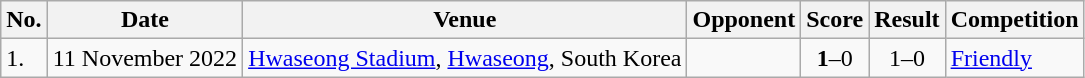<table class="wikitable">
<tr>
<th>No.</th>
<th>Date</th>
<th>Venue</th>
<th>Opponent</th>
<th>Score</th>
<th>Result</th>
<th>Competition</th>
</tr>
<tr>
<td>1.</td>
<td>11 November 2022</td>
<td><a href='#'>Hwaseong Stadium</a>, <a href='#'>Hwaseong</a>, South Korea</td>
<td></td>
<td align="center"><strong>1</strong>–0</td>
<td align="center">1–0</td>
<td><a href='#'>Friendly</a></td>
</tr>
</table>
